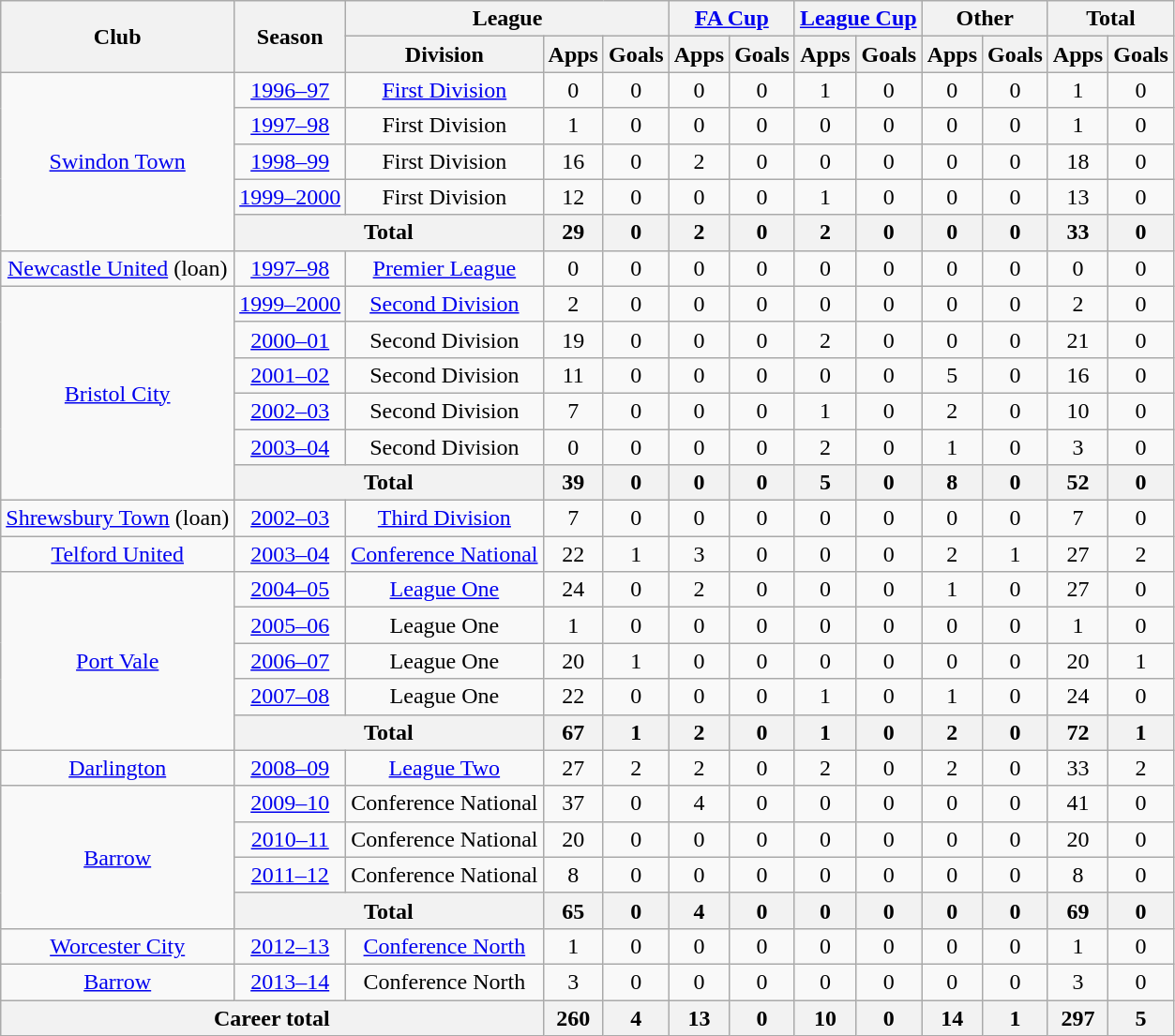<table class="wikitable" style="text-align:center">
<tr>
<th rowspan="2">Club</th>
<th rowspan="2">Season</th>
<th colspan="3">League</th>
<th colspan="2"><a href='#'>FA Cup</a></th>
<th colspan="2"><a href='#'>League Cup</a></th>
<th colspan="2">Other</th>
<th colspan="2">Total</th>
</tr>
<tr>
<th>Division</th>
<th>Apps</th>
<th>Goals</th>
<th>Apps</th>
<th>Goals</th>
<th>Apps</th>
<th>Goals</th>
<th>Apps</th>
<th>Goals</th>
<th>Apps</th>
<th>Goals</th>
</tr>
<tr>
<td rowspan="5"><a href='#'>Swindon Town</a></td>
<td><a href='#'>1996–97</a></td>
<td><a href='#'>First Division</a></td>
<td>0</td>
<td>0</td>
<td>0</td>
<td>0</td>
<td>1</td>
<td>0</td>
<td>0</td>
<td>0</td>
<td>1</td>
<td>0</td>
</tr>
<tr>
<td><a href='#'>1997–98</a></td>
<td>First Division</td>
<td>1</td>
<td>0</td>
<td>0</td>
<td>0</td>
<td>0</td>
<td>0</td>
<td>0</td>
<td>0</td>
<td>1</td>
<td>0</td>
</tr>
<tr>
<td><a href='#'>1998–99</a></td>
<td>First Division</td>
<td>16</td>
<td>0</td>
<td>2</td>
<td>0</td>
<td>0</td>
<td>0</td>
<td>0</td>
<td>0</td>
<td>18</td>
<td>0</td>
</tr>
<tr>
<td><a href='#'>1999–2000</a></td>
<td>First Division</td>
<td>12</td>
<td>0</td>
<td>0</td>
<td>0</td>
<td>1</td>
<td>0</td>
<td>0</td>
<td>0</td>
<td>13</td>
<td>0</td>
</tr>
<tr>
<th colspan="2">Total</th>
<th>29</th>
<th>0</th>
<th>2</th>
<th>0</th>
<th>2</th>
<th>0</th>
<th>0</th>
<th>0</th>
<th>33</th>
<th>0</th>
</tr>
<tr>
<td><a href='#'>Newcastle United</a> (loan)</td>
<td><a href='#'>1997–98</a></td>
<td><a href='#'>Premier League</a></td>
<td>0</td>
<td>0</td>
<td>0</td>
<td>0</td>
<td>0</td>
<td>0</td>
<td>0</td>
<td>0</td>
<td>0</td>
<td>0</td>
</tr>
<tr>
<td rowspan="6"><a href='#'>Bristol City</a></td>
<td><a href='#'>1999–2000</a></td>
<td><a href='#'>Second Division</a></td>
<td>2</td>
<td>0</td>
<td>0</td>
<td>0</td>
<td>0</td>
<td>0</td>
<td>0</td>
<td>0</td>
<td>2</td>
<td>0</td>
</tr>
<tr>
<td><a href='#'>2000–01</a></td>
<td>Second Division</td>
<td>19</td>
<td>0</td>
<td>0</td>
<td>0</td>
<td>2</td>
<td>0</td>
<td>0</td>
<td>0</td>
<td>21</td>
<td>0</td>
</tr>
<tr>
<td><a href='#'>2001–02</a></td>
<td>Second Division</td>
<td>11</td>
<td>0</td>
<td>0</td>
<td>0</td>
<td>0</td>
<td>0</td>
<td>5</td>
<td>0</td>
<td>16</td>
<td>0</td>
</tr>
<tr>
<td><a href='#'>2002–03</a></td>
<td>Second Division</td>
<td>7</td>
<td>0</td>
<td>0</td>
<td>0</td>
<td>1</td>
<td>0</td>
<td>2</td>
<td>0</td>
<td>10</td>
<td>0</td>
</tr>
<tr>
<td><a href='#'>2003–04</a></td>
<td>Second Division</td>
<td>0</td>
<td>0</td>
<td>0</td>
<td>0</td>
<td>2</td>
<td>0</td>
<td>1</td>
<td>0</td>
<td>3</td>
<td>0</td>
</tr>
<tr>
<th colspan="2">Total</th>
<th>39</th>
<th>0</th>
<th>0</th>
<th>0</th>
<th>5</th>
<th>0</th>
<th>8</th>
<th>0</th>
<th>52</th>
<th>0</th>
</tr>
<tr>
<td><a href='#'>Shrewsbury Town</a> (loan)</td>
<td><a href='#'>2002–03</a></td>
<td><a href='#'>Third Division</a></td>
<td>7</td>
<td>0</td>
<td>0</td>
<td>0</td>
<td>0</td>
<td>0</td>
<td>0</td>
<td>0</td>
<td>7</td>
<td>0</td>
</tr>
<tr>
<td><a href='#'>Telford United</a></td>
<td><a href='#'>2003–04</a></td>
<td><a href='#'>Conference National</a></td>
<td>22</td>
<td>1</td>
<td>3</td>
<td>0</td>
<td>0</td>
<td>0</td>
<td>2</td>
<td>1</td>
<td>27</td>
<td>2</td>
</tr>
<tr>
<td rowspan="5"><a href='#'>Port Vale</a></td>
<td><a href='#'>2004–05</a></td>
<td><a href='#'>League One</a></td>
<td>24</td>
<td>0</td>
<td>2</td>
<td>0</td>
<td>0</td>
<td>0</td>
<td>1</td>
<td>0</td>
<td>27</td>
<td>0</td>
</tr>
<tr>
<td><a href='#'>2005–06</a></td>
<td>League One</td>
<td>1</td>
<td>0</td>
<td>0</td>
<td>0</td>
<td>0</td>
<td>0</td>
<td>0</td>
<td>0</td>
<td>1</td>
<td>0</td>
</tr>
<tr>
<td><a href='#'>2006–07</a></td>
<td>League One</td>
<td>20</td>
<td>1</td>
<td>0</td>
<td>0</td>
<td>0</td>
<td>0</td>
<td>0</td>
<td>0</td>
<td>20</td>
<td>1</td>
</tr>
<tr>
<td><a href='#'>2007–08</a></td>
<td>League One</td>
<td>22</td>
<td>0</td>
<td>0</td>
<td>0</td>
<td>1</td>
<td>0</td>
<td>1</td>
<td>0</td>
<td>24</td>
<td>0</td>
</tr>
<tr>
<th colspan="2">Total</th>
<th>67</th>
<th>1</th>
<th>2</th>
<th>0</th>
<th>1</th>
<th>0</th>
<th>2</th>
<th>0</th>
<th>72</th>
<th>1</th>
</tr>
<tr>
<td><a href='#'>Darlington</a></td>
<td><a href='#'>2008–09</a></td>
<td><a href='#'>League Two</a></td>
<td>27</td>
<td>2</td>
<td>2</td>
<td>0</td>
<td>2</td>
<td>0</td>
<td>2</td>
<td>0</td>
<td>33</td>
<td>2</td>
</tr>
<tr>
<td rowspan="4"><a href='#'>Barrow</a></td>
<td><a href='#'>2009–10</a></td>
<td>Conference National</td>
<td>37</td>
<td>0</td>
<td>4</td>
<td>0</td>
<td>0</td>
<td>0</td>
<td>0</td>
<td>0</td>
<td>41</td>
<td>0</td>
</tr>
<tr>
<td><a href='#'>2010–11</a></td>
<td>Conference National</td>
<td>20</td>
<td>0</td>
<td>0</td>
<td>0</td>
<td>0</td>
<td>0</td>
<td>0</td>
<td>0</td>
<td>20</td>
<td>0</td>
</tr>
<tr>
<td><a href='#'>2011–12</a></td>
<td>Conference National</td>
<td>8</td>
<td>0</td>
<td>0</td>
<td>0</td>
<td>0</td>
<td>0</td>
<td>0</td>
<td>0</td>
<td>8</td>
<td>0</td>
</tr>
<tr>
<th colspan="2">Total</th>
<th>65</th>
<th>0</th>
<th>4</th>
<th>0</th>
<th>0</th>
<th>0</th>
<th>0</th>
<th>0</th>
<th>69</th>
<th>0</th>
</tr>
<tr>
<td><a href='#'>Worcester City</a></td>
<td><a href='#'>2012–13</a></td>
<td><a href='#'>Conference North</a></td>
<td>1</td>
<td>0</td>
<td>0</td>
<td>0</td>
<td>0</td>
<td>0</td>
<td>0</td>
<td>0</td>
<td>1</td>
<td>0</td>
</tr>
<tr>
<td><a href='#'>Barrow</a></td>
<td><a href='#'>2013–14</a></td>
<td>Conference North</td>
<td>3</td>
<td>0</td>
<td>0</td>
<td>0</td>
<td>0</td>
<td>0</td>
<td>0</td>
<td>0</td>
<td>3</td>
<td>0</td>
</tr>
<tr>
<th colspan="3">Career total</th>
<th>260</th>
<th>4</th>
<th>13</th>
<th>0</th>
<th>10</th>
<th>0</th>
<th>14</th>
<th>1</th>
<th>297</th>
<th>5</th>
</tr>
</table>
